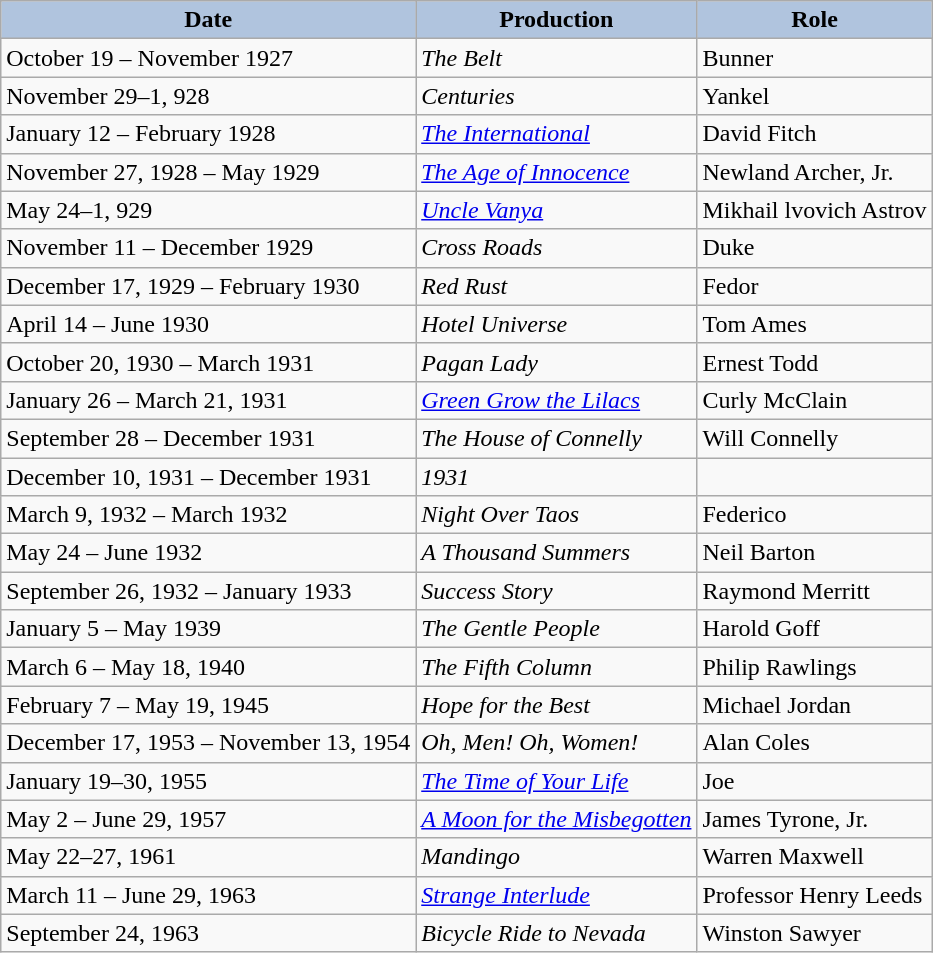<table class="wikitable sortable">
<tr>
<th style="background:#B0C4DE;">Date</th>
<th style="background:#B0C4DE;">Production</th>
<th style="background:#B0C4DE;">Role</th>
</tr>
<tr>
<td>October 19 – November 1927</td>
<td><em>The Belt</em></td>
<td>Bunner</td>
</tr>
<tr>
<td>November 29–1, 928</td>
<td><em>Centuries</em></td>
<td>Yankel</td>
</tr>
<tr>
<td>January 12 – February 1928</td>
<td><em><a href='#'>The International</a></em></td>
<td>David Fitch</td>
</tr>
<tr>
<td>November 27, 1928 – May 1929</td>
<td><em><a href='#'>The Age of Innocence</a></em></td>
<td>Newland Archer, Jr.</td>
</tr>
<tr>
<td>May 24–1, 929</td>
<td><em><a href='#'>Uncle Vanya</a></em></td>
<td>Mikhail lvovich Astrov</td>
</tr>
<tr>
<td>November 11 – December 1929</td>
<td><em>Cross Roads</em></td>
<td>Duke</td>
</tr>
<tr>
<td>December 17, 1929 – February 1930</td>
<td><em>Red Rust</em></td>
<td>Fedor</td>
</tr>
<tr>
<td>April 14 – June 1930</td>
<td><em>Hotel Universe</em></td>
<td>Tom Ames</td>
</tr>
<tr>
<td>October 20, 1930 – March 1931</td>
<td><em>Pagan Lady</em></td>
<td>Ernest Todd</td>
</tr>
<tr>
<td>January 26 – March 21, 1931</td>
<td><em><a href='#'>Green Grow the Lilacs</a></em></td>
<td>Curly McClain</td>
</tr>
<tr>
<td>September 28 – December 1931</td>
<td><em>The House of Connelly</em></td>
<td>Will Connelly</td>
</tr>
<tr>
<td>December 10, 1931 – December 1931</td>
<td><em>1931</em></td>
<td></td>
</tr>
<tr>
<td>March 9, 1932 – March 1932</td>
<td><em>Night Over Taos</em></td>
<td>Federico</td>
</tr>
<tr>
<td>May 24 – June 1932</td>
<td><em>A Thousand Summers</em></td>
<td>Neil Barton</td>
</tr>
<tr>
<td>September 26, 1932 – January 1933</td>
<td><em>Success Story</em></td>
<td>Raymond Merritt</td>
</tr>
<tr>
<td>January 5 – May 1939</td>
<td><em>The Gentle People</em></td>
<td>Harold Goff</td>
</tr>
<tr>
<td>March 6 – May 18, 1940</td>
<td><em>The Fifth Column</em></td>
<td>Philip Rawlings</td>
</tr>
<tr>
<td>February 7 – May 19, 1945</td>
<td><em>Hope for the Best</em></td>
<td>Michael Jordan</td>
</tr>
<tr>
<td>December 17, 1953 – November 13, 1954</td>
<td><em>Oh, Men! Oh, Women!</em></td>
<td>Alan Coles</td>
</tr>
<tr>
<td>January 19–30, 1955</td>
<td><em><a href='#'>The Time of Your Life</a></em></td>
<td>Joe</td>
</tr>
<tr>
<td>May 2 – June 29, 1957</td>
<td><em><a href='#'>A Moon for the Misbegotten</a></em></td>
<td>James Tyrone, Jr.</td>
</tr>
<tr>
<td>May 22–27, 1961</td>
<td><em>Mandingo</em></td>
<td>Warren Maxwell</td>
</tr>
<tr>
<td>March 11 – June 29, 1963</td>
<td><em><a href='#'>Strange Interlude</a></em></td>
<td>Professor Henry Leeds</td>
</tr>
<tr>
<td>September 24, 1963</td>
<td><em>Bicycle Ride to Nevada</em></td>
<td>Winston Sawyer</td>
</tr>
</table>
